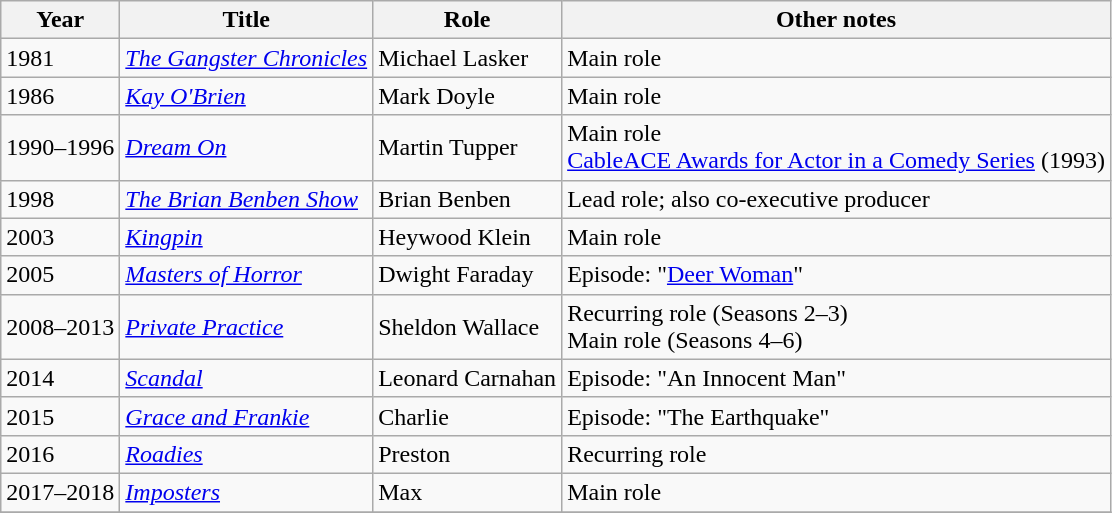<table class="wikitable sortable">
<tr>
<th>Year</th>
<th>Title</th>
<th>Role</th>
<th>Other notes</th>
</tr>
<tr>
<td>1981</td>
<td><em><a href='#'>The Gangster Chronicles</a></em></td>
<td>Michael Lasker</td>
<td>Main role</td>
</tr>
<tr>
<td>1986</td>
<td><em><a href='#'>Kay O'Brien</a></em></td>
<td>Mark Doyle</td>
<td>Main role</td>
</tr>
<tr>
<td>1990–1996</td>
<td><em><a href='#'>Dream On</a></em></td>
<td>Martin Tupper</td>
<td>Main role<br><a href='#'>CableACE Awards for Actor in a Comedy Series</a> (1993)</td>
</tr>
<tr>
<td>1998</td>
<td><em><a href='#'>The Brian Benben Show</a></em></td>
<td>Brian Benben</td>
<td>Lead role; also co-executive producer</td>
</tr>
<tr>
<td>2003</td>
<td><em><a href='#'>Kingpin</a></em></td>
<td>Heywood Klein</td>
<td>Main role</td>
</tr>
<tr>
<td>2005</td>
<td><em><a href='#'>Masters of Horror</a></em></td>
<td>Dwight Faraday</td>
<td>Episode: "<a href='#'>Deer Woman</a>"</td>
</tr>
<tr>
<td>2008–2013</td>
<td><em><a href='#'>Private Practice</a></em></td>
<td>Sheldon Wallace</td>
<td>Recurring role (Seasons 2–3)<br>Main role (Seasons 4–6)</td>
</tr>
<tr>
<td>2014</td>
<td><em><a href='#'>Scandal</a></em></td>
<td>Leonard Carnahan</td>
<td>Episode: "An Innocent Man"</td>
</tr>
<tr>
<td>2015</td>
<td><em><a href='#'>Grace and Frankie</a></em></td>
<td>Charlie</td>
<td>Episode: "The Earthquake"</td>
</tr>
<tr>
<td>2016</td>
<td><em><a href='#'>Roadies</a></em></td>
<td>Preston</td>
<td>Recurring role</td>
</tr>
<tr>
<td>2017–2018</td>
<td><em><a href='#'>Imposters</a></em></td>
<td>Max</td>
<td>Main role</td>
</tr>
<tr>
</tr>
</table>
